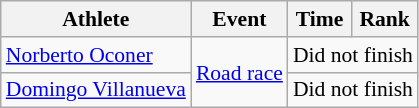<table class="wikitable" style="font-size:90%">
<tr>
<th>Athlete</th>
<th>Event</th>
<th>Time</th>
<th>Rank</th>
</tr>
<tr align=center>
<td align=left><a href='#'>Norberto Oconer</a></td>
<td style="text-align:left;" rowspan="2"><a href='#'>Road race</a></td>
<td colspan=2>Did not finish</td>
</tr>
<tr align=center>
<td align=left><a href='#'>Domingo Villanueva</a></td>
<td colspan=2>Did not finish</td>
</tr>
</table>
